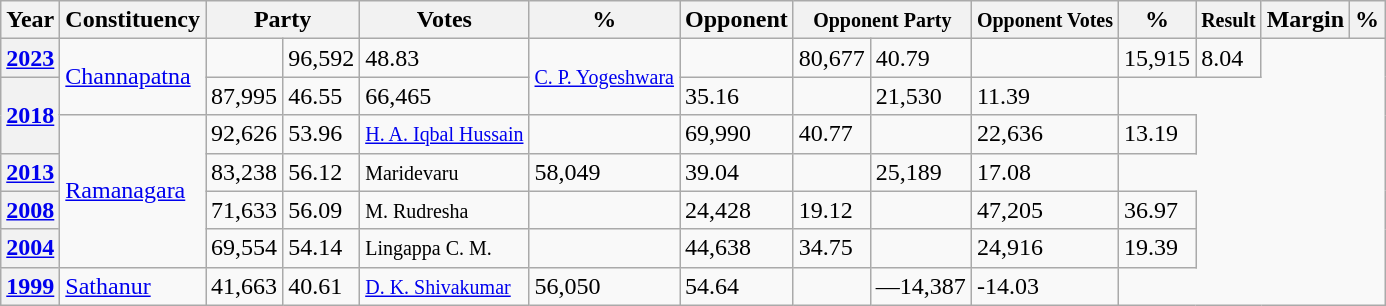<table class="sortable wikitable">
<tr>
<th>Year</th>
<th>Constituency</th>
<th colspan="2">Party</th>
<th>Votes</th>
<th>%</th>
<th>Opponent</th>
<th colspan="2"><small>Opponent Party</small></th>
<th><small>Opponent Votes</small></th>
<th>%</th>
<th><small>Result</small></th>
<th>Margin</th>
<th>%</th>
</tr>
<tr>
<th><a href='#'>2023</a></th>
<td rowspan=2><a href='#'>Channapatna</a></td>
<td></td>
<td>96,592</td>
<td>48.83</td>
<td rowspan=2><small><a href='#'>C. P. Yogeshwara</a></small></td>
<td></td>
<td>80,677</td>
<td>40.79</td>
<td></td>
<td>15,915</td>
<td>8.04</td>
</tr>
<tr>
<th rowspan=2><a href='#'>2018</a></th>
<td>87,995</td>
<td>46.55</td>
<td>66,465</td>
<td>35.16</td>
<td></td>
<td>21,530</td>
<td>11.39</td>
</tr>
<tr>
<td rowspan=4><a href='#'>Ramanagara</a></td>
<td>92,626</td>
<td>53.96</td>
<td><small><a href='#'>H. A. Iqbal Hussain</a></small></td>
<td></td>
<td>69,990</td>
<td>40.77</td>
<td></td>
<td>22,636</td>
<td>13.19</td>
</tr>
<tr>
<th><a href='#'>2013</a></th>
<td>83,238</td>
<td>56.12</td>
<td><small>Maridevaru</small></td>
<td>58,049</td>
<td>39.04</td>
<td></td>
<td>25,189</td>
<td>17.08</td>
</tr>
<tr>
<th><a href='#'>2008</a></th>
<td>71,633</td>
<td>56.09</td>
<td><small>M. Rudresha</small></td>
<td></td>
<td>24,428</td>
<td>19.12</td>
<td></td>
<td>47,205</td>
<td>36.97</td>
</tr>
<tr>
<th><a href='#'>2004</a></th>
<td>69,554</td>
<td>54.14</td>
<td><small>Lingappa C. M.</small></td>
<td></td>
<td>44,638</td>
<td>34.75</td>
<td></td>
<td>24,916</td>
<td>19.39</td>
</tr>
<tr>
<th><a href='#'>1999</a></th>
<td><a href='#'>Sathanur</a></td>
<td>41,663</td>
<td>40.61</td>
<td><small><a href='#'>D. K. Shivakumar</a></small></td>
<td>56,050</td>
<td>54.64</td>
<td></td>
<td>—14,387</td>
<td>-14.03</td>
</tr>
</table>
